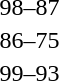<table style="text-align:center">
<tr>
<th width=200></th>
<th width=100></th>
<th width=200></th>
</tr>
<tr>
<td align=right><strong></strong></td>
<td align=center>98–87</td>
<td align=left></td>
</tr>
<tr>
<td align=right><strong></strong></td>
<td align=center>86–75</td>
<td align=left></td>
</tr>
<tr>
<td align=right><strong></strong></td>
<td align=center>99–93</td>
<td align=left></td>
</tr>
</table>
